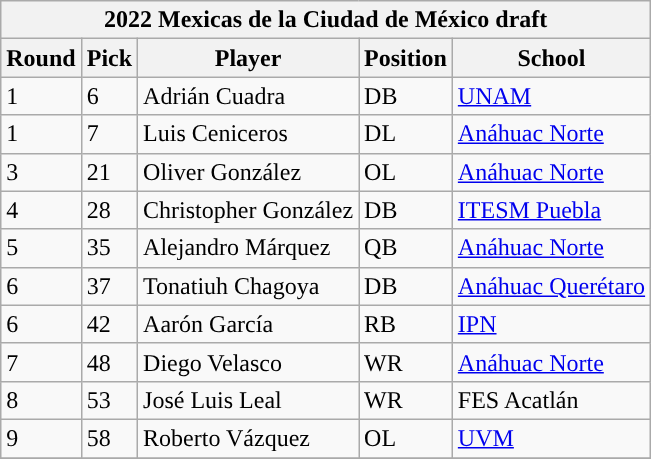<table class="wikitable" style="text-align:left">
<tr>
<th colspan=5>2022 Mexicas de la Ciudad de México draft</th>
</tr>
<tr>
<th>Round</th>
<th>Pick</th>
<th>Player</th>
<th>Position</th>
<th>School</th>
</tr>
<tr>
<td>1</td>
<td>6</td>
<td>Adrián Cuadra</td>
<td>DB</td>
<td><a href='#'>UNAM</a></td>
</tr>
<tr>
<td>1</td>
<td>7</td>
<td>Luis Ceniceros</td>
<td>DL</td>
<td><a href='#'>Anáhuac Norte</a></td>
</tr>
<tr>
<td>3</td>
<td>21</td>
<td>Oliver González</td>
<td>OL</td>
<td><a href='#'>Anáhuac Norte</a></td>
</tr>
<tr>
<td>4</td>
<td>28</td>
<td>Christopher González</td>
<td>DB</td>
<td><a href='#'>ITESM Puebla</a></td>
</tr>
<tr>
<td>5</td>
<td>35</td>
<td>Alejandro Márquez</td>
<td>QB</td>
<td><a href='#'>Anáhuac Norte</a></td>
</tr>
<tr>
<td>6</td>
<td>37</td>
<td>Tonatiuh Chagoya</td>
<td>DB</td>
<td><a href='#'>Anáhuac Querétaro</a></td>
</tr>
<tr>
<td>6</td>
<td>42</td>
<td>Aarón García</td>
<td>RB</td>
<td><a href='#'>IPN</a></td>
</tr>
<tr>
<td>7</td>
<td>48</td>
<td>Diego Velasco</td>
<td>WR</td>
<td><a href='#'>Anáhuac Norte</a></td>
</tr>
<tr>
<td>8</td>
<td>53</td>
<td>José Luis Leal</td>
<td>WR</td>
<td>FES Acatlán</td>
</tr>
<tr>
<td>9</td>
<td>58</td>
<td>Roberto Vázquez</td>
<td>OL</td>
<td><a href='#'>UVM</a></td>
</tr>
<tr>
</tr>
</table>
